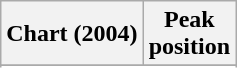<table class="wikitable sortable plainrowheaders" style="text-align:center">
<tr>
<th scope="col">Chart (2004)</th>
<th scope="col">Peak<br>position</th>
</tr>
<tr>
</tr>
<tr>
</tr>
<tr>
</tr>
</table>
